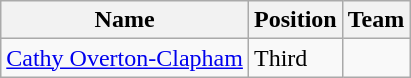<table class="wikitable">
<tr>
<th><strong>Name</strong></th>
<th><strong>Position</strong></th>
<th><strong>Team</strong></th>
</tr>
<tr>
<td><a href='#'>Cathy Overton-Clapham</a></td>
<td>Third</td>
<td></td>
</tr>
</table>
